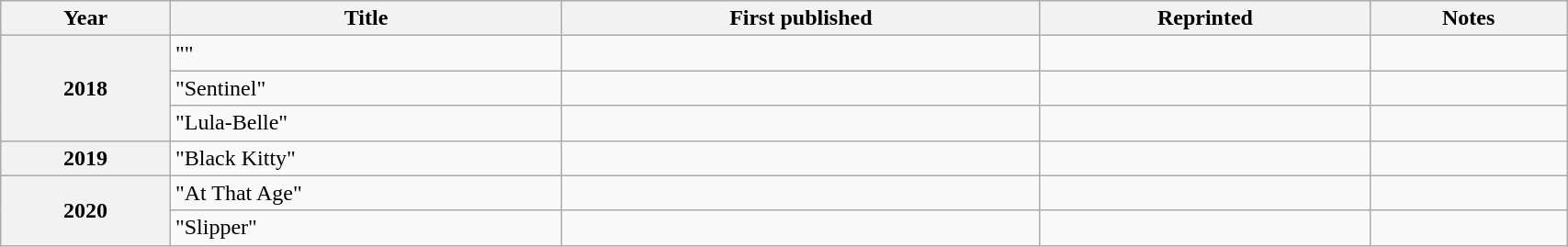<table class="wikitable sortable" width="90%">
<tr>
<th>Year</th>
<th width="25%">Title</th>
<th>First published</th>
<th>Reprinted</th>
<th>Notes</th>
</tr>
<tr>
<th rowspan="3">2018</th>
<td>""</td>
<td></td>
<td></td>
<td></td>
</tr>
<tr>
<td>"Sentinel"</td>
<td></td>
<td></td>
<td></td>
</tr>
<tr>
<td>"Lula-Belle"</td>
<td></td>
<td></td>
<td></td>
</tr>
<tr>
<th>2019</th>
<td>"Black Kitty"</td>
<td></td>
<td></td>
<td></td>
</tr>
<tr>
<th rowspan="2">2020</th>
<td>"At That Age"</td>
<td></td>
<td></td>
<td></td>
</tr>
<tr>
<td>"Slipper"</td>
<td></td>
<td></td>
<td></td>
</tr>
</table>
